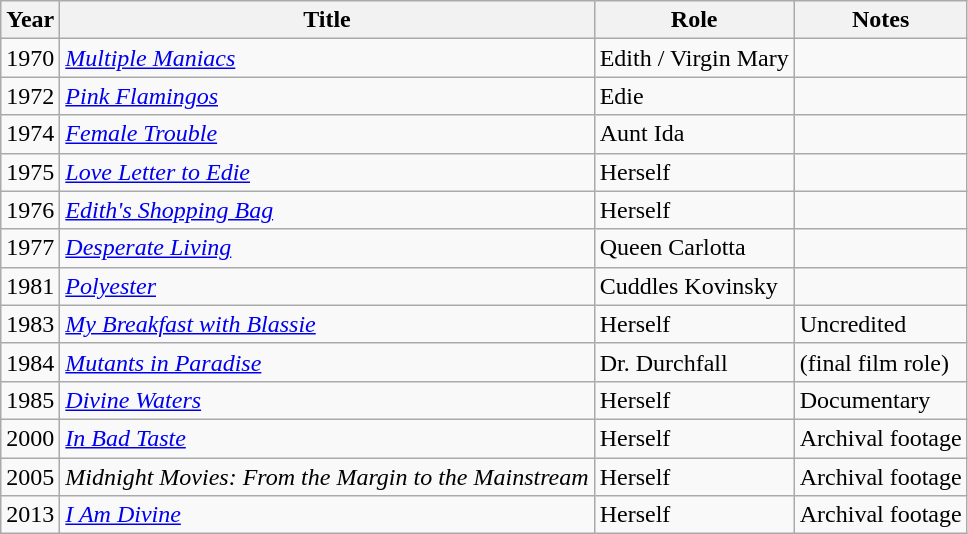<table class="wikitable sortable">
<tr>
<th>Year</th>
<th>Title</th>
<th>Role</th>
<th class="unsortable">Notes</th>
</tr>
<tr>
<td>1970</td>
<td><em><a href='#'>Multiple Maniacs</a></em></td>
<td>Edith / Virgin Mary</td>
<td></td>
</tr>
<tr>
<td>1972</td>
<td><em><a href='#'>Pink Flamingos</a></em></td>
<td>Edie</td>
<td></td>
</tr>
<tr>
<td>1974</td>
<td><em><a href='#'>Female Trouble</a></em></td>
<td>Aunt Ida</td>
<td></td>
</tr>
<tr>
<td>1975</td>
<td><em><a href='#'>Love Letter to Edie</a></em></td>
<td>Herself</td>
<td></td>
</tr>
<tr>
<td>1976</td>
<td><em><a href='#'>Edith's Shopping Bag</a></em></td>
<td>Herself</td>
<td></td>
</tr>
<tr>
<td>1977</td>
<td><em><a href='#'>Desperate Living</a></em></td>
<td>Queen Carlotta</td>
<td></td>
</tr>
<tr>
<td>1981</td>
<td><em><a href='#'>Polyester</a></em></td>
<td>Cuddles Kovinsky</td>
<td></td>
</tr>
<tr>
<td>1983</td>
<td><em><a href='#'>My Breakfast with Blassie</a></em></td>
<td>Herself</td>
<td>Uncredited</td>
</tr>
<tr>
<td>1984</td>
<td><em><a href='#'>Mutants in Paradise</a></em></td>
<td>Dr. Durchfall</td>
<td>(final film role)</td>
</tr>
<tr>
<td>1985</td>
<td><em><a href='#'>Divine Waters</a></em></td>
<td>Herself</td>
<td>Documentary</td>
</tr>
<tr>
<td>2000</td>
<td><em><a href='#'>In Bad Taste</a></em></td>
<td>Herself</td>
<td>Archival footage</td>
</tr>
<tr>
<td>2005</td>
<td><em>Midnight Movies: From the Margin to the Mainstream</em></td>
<td>Herself</td>
<td>Archival footage</td>
</tr>
<tr>
<td>2013</td>
<td><em><a href='#'>I Am Divine</a></em></td>
<td>Herself</td>
<td>Archival footage</td>
</tr>
</table>
